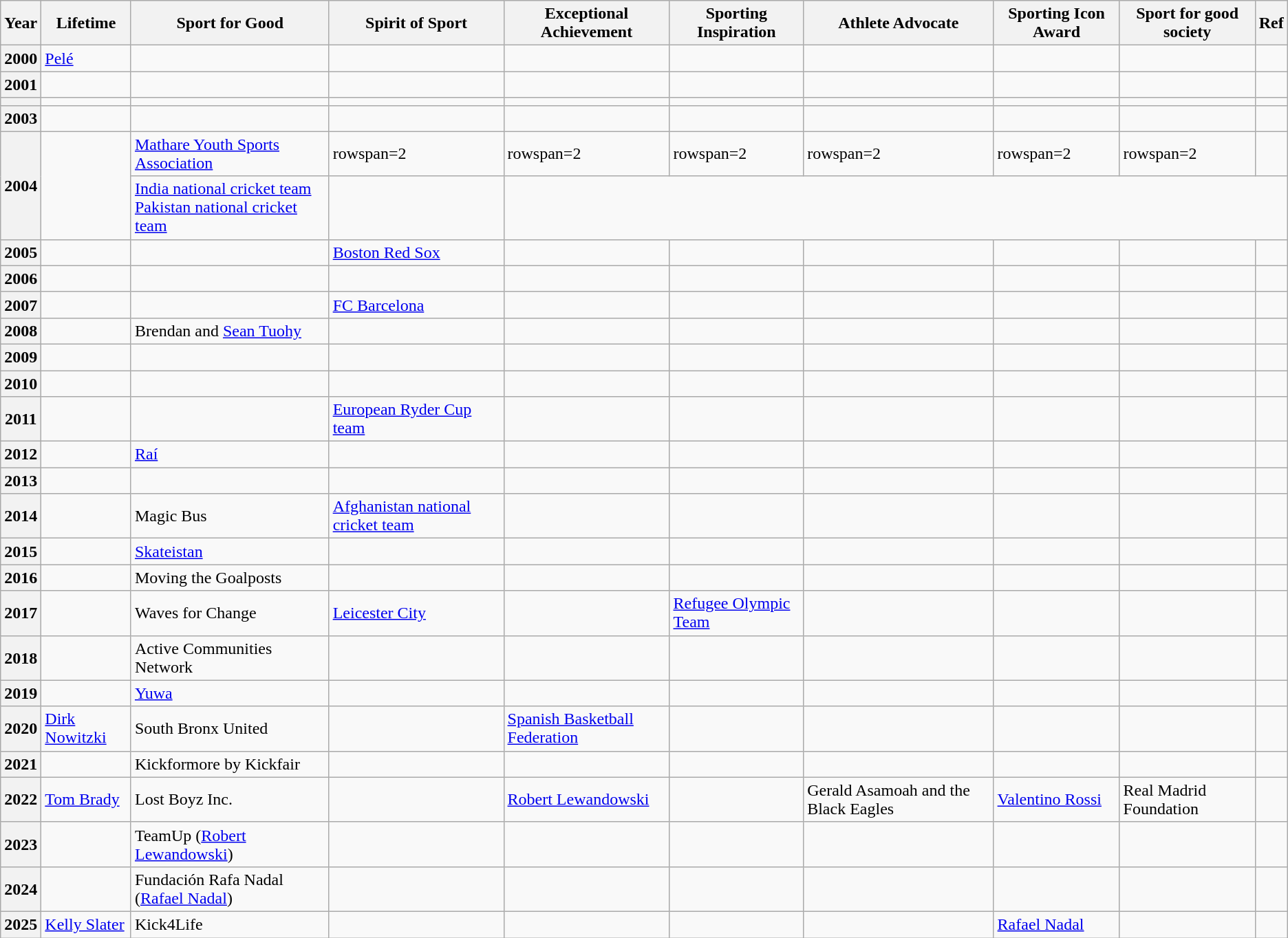<table class="wikitable sortable plainrowheaders">
<tr>
<th scope=col>Year</th>
<th scope=col>Lifetime</th>
<th scope=col>Sport for Good</th>
<th scope=col>Spirit of Sport</th>
<th scope=col>Exceptional Achievement</th>
<th scope=col>Sporting Inspiration</th>
<th scope=col>Athlete Advocate</th>
<th scope=col>Sporting Icon Award</th>
<th scope=col>Sport for good society</th>
<th scope=col class=unsortable>Ref</th>
</tr>
<tr>
<th scope=row>2000</th>
<td><a href='#'>Pelé</a></td>
<td></td>
<td></td>
<td></td>
<td></td>
<td></td>
<td></td>
<td></td>
<td></td>
</tr>
<tr>
<th scope=row>2001</th>
<td></td>
<td></td>
<td></td>
<td></td>
<td></td>
<td></td>
<td></td>
<td></td>
<td></td>
</tr>
<tr>
<th scope=row></th>
<td> </td>
<td> </td>
<td></td>
<td></td>
<td></td>
<td></td>
<td></td>
<td></td>
<td></td>
</tr>
<tr>
<th scope=row>2003</th>
<td></td>
<td></td>
<td></td>
<td></td>
<td></td>
<td></td>
<td></td>
<td></td>
<td></td>
</tr>
<tr>
<th scope=row rowspan=2>2004</th>
<td rowspan=2> </td>
<td><a href='#'>Mathare Youth Sports Association</a></td>
<td>rowspan=2 </td>
<td>rowspan=2 </td>
<td>rowspan=2 </td>
<td>rowspan=2 </td>
<td>rowspan=2 </td>
<td>rowspan=2 </td>
<td></td>
</tr>
<tr>
<td><a href='#'>India national cricket team</a><br><a href='#'>Pakistan national cricket team</a></td>
<td></td>
</tr>
<tr>
<th scope=row>2005</th>
<td></td>
<td></td>
<td><a href='#'>Boston Red Sox</a></td>
<td></td>
<td></td>
<td></td>
<td></td>
<td></td>
<td></td>
</tr>
<tr>
<th scope=row>2006</th>
<td></td>
<td></td>
<td></td>
<td></td>
<td></td>
<td></td>
<td></td>
<td></td>
<td></td>
</tr>
<tr>
<th scope=row>2007</th>
<td></td>
<td></td>
<td><a href='#'>FC Barcelona</a></td>
<td></td>
<td></td>
<td></td>
<td></td>
<td></td>
<td></td>
</tr>
<tr>
<th scope=row>2008</th>
<td></td>
<td>Brendan and <a href='#'>Sean Tuohy</a></td>
<td></td>
<td></td>
<td></td>
<td></td>
<td></td>
<td></td>
<td></td>
</tr>
<tr>
<th scope=row>2009</th>
<td></td>
<td></td>
<td></td>
<td></td>
<td></td>
<td></td>
<td></td>
<td></td>
<td></td>
</tr>
<tr>
<th scope=row>2010</th>
<td></td>
<td></td>
<td></td>
<td></td>
<td></td>
<td></td>
<td></td>
<td></td>
<td></td>
</tr>
<tr>
<th scope=row>2011</th>
<td></td>
<td></td>
<td><a href='#'>European Ryder Cup team</a></td>
<td></td>
<td></td>
<td></td>
<td></td>
<td></td>
<td></td>
</tr>
<tr>
<th scope=row>2012</th>
<td></td>
<td><a href='#'>Raí</a></td>
<td></td>
<td></td>
<td></td>
<td></td>
<td></td>
<td></td>
<td></td>
</tr>
<tr>
<th scope=row>2013</th>
<td></td>
<td></td>
<td></td>
<td></td>
<td></td>
<td></td>
<td></td>
<td></td>
<td></td>
</tr>
<tr>
<th scope=row>2014</th>
<td></td>
<td>Magic Bus</td>
<td><a href='#'>Afghanistan national cricket team</a></td>
<td></td>
<td></td>
<td></td>
<td></td>
<td></td>
<td></td>
</tr>
<tr>
<th scope=row>2015</th>
<td></td>
<td><a href='#'>Skateistan</a></td>
<td></td>
<td></td>
<td></td>
<td></td>
<td></td>
<td></td>
<td></td>
</tr>
<tr>
<th scope=row>2016</th>
<td></td>
<td>Moving the Goalposts</td>
<td> </td>
<td></td>
<td></td>
<td></td>
<td></td>
<td></td>
<td></td>
</tr>
<tr>
<th scope=row>2017</th>
<td></td>
<td>Waves for Change</td>
<td><a href='#'>Leicester City</a></td>
<td></td>
<td><a href='#'>Refugee Olympic Team</a></td>
<td></td>
<td></td>
<td></td>
<td></td>
</tr>
<tr>
<th scope=row>2018</th>
<td></td>
<td>Active Communities Network</td>
<td></td>
<td></td>
<td></td>
<td></td>
<td></td>
<td></td>
<td></td>
</tr>
<tr>
<th scope=row>2019</th>
<td></td>
<td><a href='#'>Yuwa</a></td>
<td></td>
<td></td>
<td></td>
<td></td>
<td></td>
<td></td>
<td></td>
</tr>
<tr>
<th scope=row>2020</th>
<td><a href='#'>Dirk Nowitzki</a></td>
<td>South Bronx United</td>
<td></td>
<td><a href='#'>Spanish Basketball Federation</a></td>
<td></td>
<td></td>
<td></td>
<td></td>
<td></td>
</tr>
<tr>
<th scope=row>2021</th>
<td></td>
<td>Kickformore by Kickfair</td>
<td></td>
<td></td>
<td></td>
<td></td>
<td></td>
<td></td>
<td></td>
</tr>
<tr>
<th scope=row>2022</th>
<td><a href='#'>Tom Brady</a></td>
<td>Lost Boyz Inc.</td>
<td></td>
<td><a href='#'>Robert Lewandowski</a></td>
<td></td>
<td>Gerald Asamoah and the Black Eagles</td>
<td><a href='#'>Valentino Rossi</a></td>
<td>Real Madrid Foundation</td>
<td></td>
</tr>
<tr>
<th scope=row>2023</th>
<td></td>
<td>TeamUp (<a href='#'>Robert Lewandowski</a>)</td>
<td></td>
<td></td>
<td></td>
<td></td>
<td></td>
<td></td>
<td></td>
</tr>
<tr>
<th scope=row>2024</th>
<td></td>
<td>Fundación Rafa Nadal (<a href='#'>Rafael Nadal</a>)</td>
<td></td>
<td></td>
<td></td>
<td></td>
<td></td>
<td></td>
<td></td>
</tr>
<tr>
<th scope=row>2025</th>
<td><a href='#'>Kelly Slater</a></td>
<td>Kick4Life</td>
<td></td>
<td></td>
<td></td>
<td></td>
<td><a href='#'>Rafael Nadal</a></td>
<td></td>
<td></td>
</tr>
</table>
